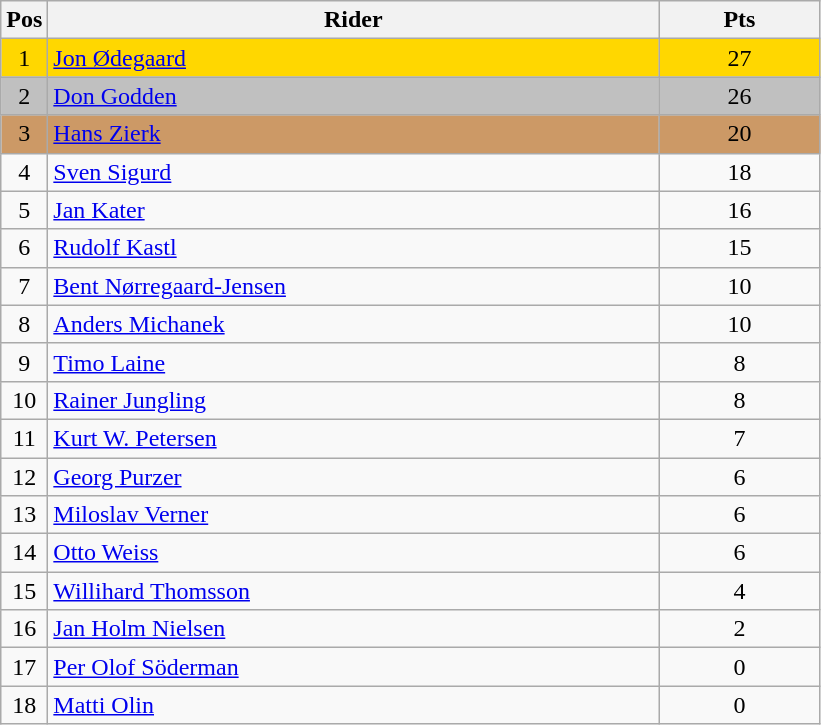<table class="wikitable" style="font-size: 100%">
<tr>
<th width=20>Pos</th>
<th width=400>Rider</th>
<th width=100>Pts</th>
</tr>
<tr align=center style="background-color: gold;">
<td>1</td>
<td align="left"> <a href='#'>Jon Ødegaard</a></td>
<td>27</td>
</tr>
<tr align=center style="background-color: silver;">
<td>2</td>
<td align="left"> <a href='#'>Don Godden</a></td>
<td>26</td>
</tr>
<tr align=center style="background-color: #cc9966;">
<td>3</td>
<td align="left"> <a href='#'>Hans Zierk</a></td>
<td>20</td>
</tr>
<tr align=center>
<td>4</td>
<td align="left"> <a href='#'>Sven Sigurd</a></td>
<td>18</td>
</tr>
<tr align=center>
<td>5</td>
<td align="left"> <a href='#'>Jan Kater</a></td>
<td>16</td>
</tr>
<tr align=center>
<td>6</td>
<td align="left"> <a href='#'>Rudolf Kastl</a></td>
<td>15</td>
</tr>
<tr align=center>
<td>7</td>
<td align="left"> <a href='#'>Bent Nørregaard-Jensen</a></td>
<td>10</td>
</tr>
<tr align=center>
<td>8</td>
<td align="left"> <a href='#'>Anders Michanek</a></td>
<td>10</td>
</tr>
<tr align=center>
<td>9</td>
<td align="left"> <a href='#'>Timo Laine</a></td>
<td>8</td>
</tr>
<tr align=center>
<td>10</td>
<td align="left"> <a href='#'>Rainer Jungling</a></td>
<td>8</td>
</tr>
<tr align=center>
<td>11</td>
<td align="left"> <a href='#'>Kurt W. Petersen</a></td>
<td>7</td>
</tr>
<tr align=center>
<td>12</td>
<td align="left"> <a href='#'>Georg Purzer</a></td>
<td>6</td>
</tr>
<tr align=center>
<td>13</td>
<td align="left"> <a href='#'>Miloslav Verner</a></td>
<td>6</td>
</tr>
<tr align=center>
<td>14</td>
<td align="left"> <a href='#'>Otto Weiss</a></td>
<td>6</td>
</tr>
<tr align=center>
<td>15</td>
<td align="left"> <a href='#'>Willihard Thomsson</a></td>
<td>4</td>
</tr>
<tr align=center>
<td>16</td>
<td align="left"> <a href='#'>Jan Holm Nielsen</a></td>
<td>2</td>
</tr>
<tr align=center>
<td>17</td>
<td align="left"> <a href='#'>Per Olof Söderman</a></td>
<td>0</td>
</tr>
<tr align=center>
<td>18</td>
<td align="left"> <a href='#'>Matti Olin</a></td>
<td>0</td>
</tr>
</table>
